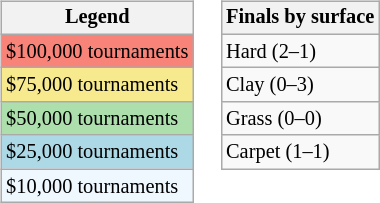<table>
<tr valign=top>
<td><br><table class=wikitable style="font-size:85%">
<tr>
<th>Legend</th>
</tr>
<tr style="background:#f88379;">
<td>$100,000 tournaments</td>
</tr>
<tr style="background:#f7e98e;">
<td>$75,000 tournaments</td>
</tr>
<tr style="background:#addfad;">
<td>$50,000 tournaments</td>
</tr>
<tr style="background:lightblue;">
<td>$25,000 tournaments</td>
</tr>
<tr style="background:#f0f8ff;">
<td>$10,000 tournaments</td>
</tr>
</table>
</td>
<td><br><table class=wikitable style="font-size:85%">
<tr>
<th>Finals by surface</th>
</tr>
<tr>
<td>Hard (2–1)</td>
</tr>
<tr>
<td>Clay (0–3)</td>
</tr>
<tr>
<td>Grass (0–0)</td>
</tr>
<tr>
<td>Carpet (1–1)</td>
</tr>
</table>
</td>
</tr>
</table>
